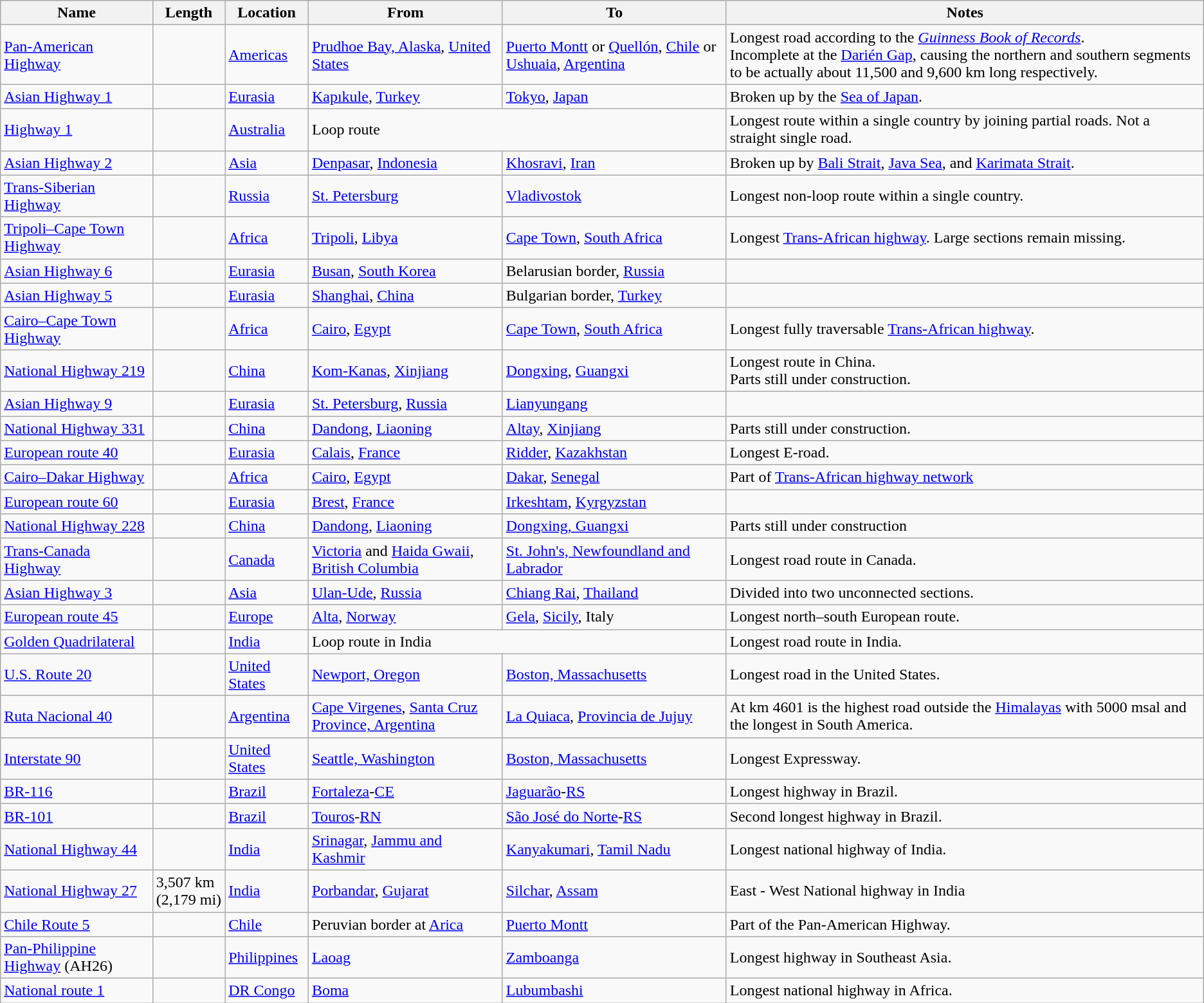<table class="wikitable sortable">
<tr>
<th>Name</th>
<th>Length</th>
<th>Location</th>
<th>From</th>
<th>To</th>
<th>Notes</th>
</tr>
<tr>
<td><a href='#'>Pan-American Highway</a></td>
<td></td>
<td><a href='#'>Americas</a></td>
<td><a href='#'>Prudhoe Bay, Alaska</a>, <a href='#'>United States</a> </td>
<td><a href='#'>Puerto Montt</a> or <a href='#'>Quellón</a>, <a href='#'>Chile</a>  or <a href='#'>Ushuaia</a>, <a href='#'>Argentina</a> </td>
<td>Longest road according to the <em><a href='#'>Guinness Book of Records</a></em>.<br>Incomplete at the <a href='#'>Darién Gap</a>, causing the northern and southern segments to be actually about 11,500 and 9,600 km long respectively.</td>
</tr>
<tr>
<td><a href='#'>Asian Highway 1</a></td>
<td></td>
<td><a href='#'>Eurasia</a></td>
<td><a href='#'>Kapıkule</a>, <a href='#'>Turkey</a> </td>
<td><a href='#'>Tokyo</a>, <a href='#'>Japan</a> </td>
<td>Broken up by the <a href='#'>Sea of Japan</a>.</td>
</tr>
<tr>
<td><a href='#'>Highway 1</a></td>
<td></td>
<td><a href='#'>Australia</a></td>
<td colspan="2">Loop route</td>
<td>Longest route within a single country by joining partial roads. Not a straight single road.</td>
</tr>
<tr>
<td><a href='#'>Asian Highway 2</a></td>
<td></td>
<td><a href='#'>Asia</a></td>
<td><a href='#'>Denpasar</a>, <a href='#'>Indonesia</a> </td>
<td><a href='#'>Khosravi</a>, <a href='#'>Iran</a> </td>
<td>Broken up by <a href='#'>Bali Strait</a>, <a href='#'>Java Sea</a>, and <a href='#'>Karimata Strait</a>.</td>
</tr>
<tr>
<td><a href='#'>Trans-Siberian Highway</a></td>
<td></td>
<td><a href='#'>Russia</a></td>
<td><a href='#'>St. Petersburg</a> </td>
<td><a href='#'>Vladivostok</a> </td>
<td>Longest non-loop route within a single country.</td>
</tr>
<tr>
<td><a href='#'>Tripoli–Cape Town Highway</a></td>
<td></td>
<td><a href='#'>Africa</a></td>
<td><a href='#'>Tripoli</a>, <a href='#'>Libya</a> </td>
<td><a href='#'>Cape Town</a>, <a href='#'>South Africa</a> </td>
<td>Longest <a href='#'>Trans-African highway</a>. Large sections remain missing.</td>
</tr>
<tr>
<td><a href='#'>Asian Highway 6</a></td>
<td></td>
<td><a href='#'>Eurasia</a></td>
<td><a href='#'>Busan</a>, <a href='#'>South Korea</a> </td>
<td>Belarusian border, <a href='#'>Russia</a> </td>
<td></td>
</tr>
<tr>
<td><a href='#'>Asian Highway 5</a></td>
<td></td>
<td><a href='#'>Eurasia</a></td>
<td><a href='#'>Shanghai</a>, <a href='#'>China</a> </td>
<td>Bulgarian border, <a href='#'>Turkey</a> </td>
<td></td>
</tr>
<tr>
<td><a href='#'>Cairo–Cape Town Highway</a></td>
<td></td>
<td><a href='#'>Africa</a></td>
<td><a href='#'>Cairo</a>, <a href='#'>Egypt</a> </td>
<td><a href='#'>Cape Town</a>, <a href='#'>South Africa</a> </td>
<td>Longest fully traversable <a href='#'>Trans-African highway</a>.</td>
</tr>
<tr>
<td><a href='#'>National Highway 219</a></td>
<td></td>
<td><a href='#'>China</a></td>
<td><a href='#'>Kom-Kanas</a>, <a href='#'>Xinjiang</a> </td>
<td><a href='#'>Dongxing</a>, <a href='#'>Guangxi</a> </td>
<td>Longest route in China.<br>Parts still under construction.</td>
</tr>
<tr>
<td><a href='#'>Asian Highway 9</a></td>
<td></td>
<td><a href='#'>Eurasia</a></td>
<td><a href='#'>St. Petersburg</a>, <a href='#'>Russia</a> </td>
<td><a href='#'>Lianyungang</a> </td>
<td></td>
</tr>
<tr>
<td><a href='#'>National Highway 331</a></td>
<td></td>
<td><a href='#'>China</a></td>
<td><a href='#'>Dandong</a>, <a href='#'>Liaoning</a> </td>
<td><a href='#'>Altay</a>, <a href='#'>Xinjiang</a> </td>
<td>Parts still under construction.</td>
</tr>
<tr>
<td><a href='#'>European route 40</a></td>
<td></td>
<td><a href='#'>Eurasia</a></td>
<td><a href='#'>Calais</a>, <a href='#'>France</a> </td>
<td><a href='#'>Ridder</a>, <a href='#'>Kazakhstan</a> </td>
<td>Longest E-road.</td>
</tr>
<tr>
<td><a href='#'>Cairo–Dakar Highway</a></td>
<td></td>
<td><a href='#'>Africa</a></td>
<td><a href='#'>Cairo</a>, <a href='#'>Egypt</a> </td>
<td><a href='#'>Dakar</a>, <a href='#'>Senegal</a> </td>
<td>Part of <a href='#'>Trans-African highway network</a></td>
</tr>
<tr>
<td><a href='#'>European route 60</a></td>
<td></td>
<td><a href='#'>Eurasia</a></td>
<td><a href='#'>Brest</a>, <a href='#'>France</a> </td>
<td><a href='#'>Irkeshtam</a>, <a href='#'>Kyrgyzstan</a> </td>
<td></td>
</tr>
<tr>
<td><a href='#'>National Highway 228</a></td>
<td></td>
<td><a href='#'>China</a></td>
<td><a href='#'>Dandong</a>, <a href='#'>Liaoning</a> </td>
<td><a href='#'>Dongxing, Guangxi</a> </td>
<td>Parts still under construction</td>
</tr>
<tr>
<td><a href='#'>Trans-Canada Highway</a></td>
<td></td>
<td><a href='#'>Canada</a></td>
<td><a href='#'>Victoria</a> and <a href='#'>Haida Gwaii</a>, <a href='#'>British Columbia</a> </td>
<td><a href='#'>St. John's, Newfoundland and Labrador</a> </td>
<td>Longest road route in Canada.</td>
</tr>
<tr>
<td><a href='#'>Asian Highway 3</a></td>
<td></td>
<td><a href='#'>Asia</a></td>
<td><a href='#'>Ulan-Ude</a>, <a href='#'>Russia</a> </td>
<td><a href='#'>Chiang Rai</a>, <a href='#'>Thailand</a> </td>
<td>Divided into two unconnected sections.</td>
</tr>
<tr>
<td><a href='#'>European route 45</a></td>
<td></td>
<td><a href='#'>Europe</a></td>
<td><a href='#'>Alta</a>, <a href='#'>Norway</a> </td>
<td><a href='#'>Gela</a>, <a href='#'>Sicily</a>, Italy </td>
<td>Longest north–south European route.</td>
</tr>
<tr>
<td><a href='#'>Golden Quadrilateral</a></td>
<td></td>
<td><a href='#'>India</a></td>
<td colspan="2">Loop route in India </td>
<td>Longest road route in India.</td>
</tr>
<tr>
<td><a href='#'>U.S. Route 20</a></td>
<td></td>
<td><a href='#'>United States</a></td>
<td><a href='#'>Newport, Oregon</a> </td>
<td><a href='#'>Boston, Massachusetts</a> </td>
<td>Longest road in the United States.</td>
</tr>
<tr>
<td><a href='#'>Ruta Nacional 40</a></td>
<td></td>
<td><a href='#'>Argentina</a></td>
<td><a href='#'>Cape Virgenes</a>, <a href='#'>Santa Cruz Province, Argentina</a> </td>
<td><a href='#'>La Quiaca</a>, <a href='#'>Provincia de Jujuy</a> </td>
<td>At km 4601 is the highest road outside the <a href='#'>Himalayas</a> with 5000 msal and the longest in South America.</td>
</tr>
<tr>
<td><a href='#'>Interstate 90</a></td>
<td></td>
<td><a href='#'>United States</a></td>
<td><a href='#'>Seattle, Washington</a> </td>
<td><a href='#'>Boston, Massachusetts</a> </td>
<td>Longest Expressway.</td>
</tr>
<tr>
<td><a href='#'>BR-116</a></td>
<td></td>
<td><a href='#'>Brazil</a></td>
<td><a href='#'>Fortaleza</a>-<a href='#'>CE</a> </td>
<td><a href='#'>Jaguarão</a>-<a href='#'>RS</a> </td>
<td>Longest highway in Brazil.</td>
</tr>
<tr>
<td><a href='#'>BR-101</a></td>
<td></td>
<td><a href='#'>Brazil</a></td>
<td><a href='#'>Touros</a>-<a href='#'>RN</a> </td>
<td><a href='#'>São José do Norte</a>-<a href='#'>RS</a> </td>
<td>Second longest highway in Brazil.</td>
</tr>
<tr>
<td><a href='#'>National Highway 44</a></td>
<td></td>
<td><a href='#'>India</a></td>
<td><a href='#'>Srinagar</a>, <a href='#'>Jammu and Kashmir</a> </td>
<td><a href='#'>Kanyakumari</a>, <a href='#'>Tamil Nadu</a> </td>
<td>Longest national highway of India.</td>
</tr>
<tr>
<td><a href='#'>National Highway 27</a></td>
<td>3,507 km<br>(2,179 mi)</td>
<td><a href='#'>India</a></td>
<td><a href='#'>Porbandar</a>, <a href='#'>Gujarat</a> </td>
<td><a href='#'>Silchar</a>, <a href='#'>Assam</a> </td>
<td>East - West National highway in India</td>
</tr>
<tr>
<td><a href='#'>Chile Route 5</a></td>
<td></td>
<td><a href='#'>Chile</a></td>
<td>Peruvian border at <a href='#'>Arica</a> </td>
<td><a href='#'>Puerto Montt</a> </td>
<td>Part of the Pan-American Highway.</td>
</tr>
<tr>
<td><a href='#'>Pan-Philippine Highway</a> (AH26)</td>
<td></td>
<td><a href='#'>Philippines</a></td>
<td><a href='#'>Laoag</a> </td>
<td><a href='#'>Zamboanga</a> </td>
<td>Longest highway in Southeast Asia.</td>
</tr>
<tr>
<td><a href='#'>National route 1</a></td>
<td></td>
<td><a href='#'>DR Congo</a></td>
<td><a href='#'>Boma</a> </td>
<td><a href='#'>Lubumbashi</a> </td>
<td>Longest national highway in Africa.</td>
</tr>
</table>
